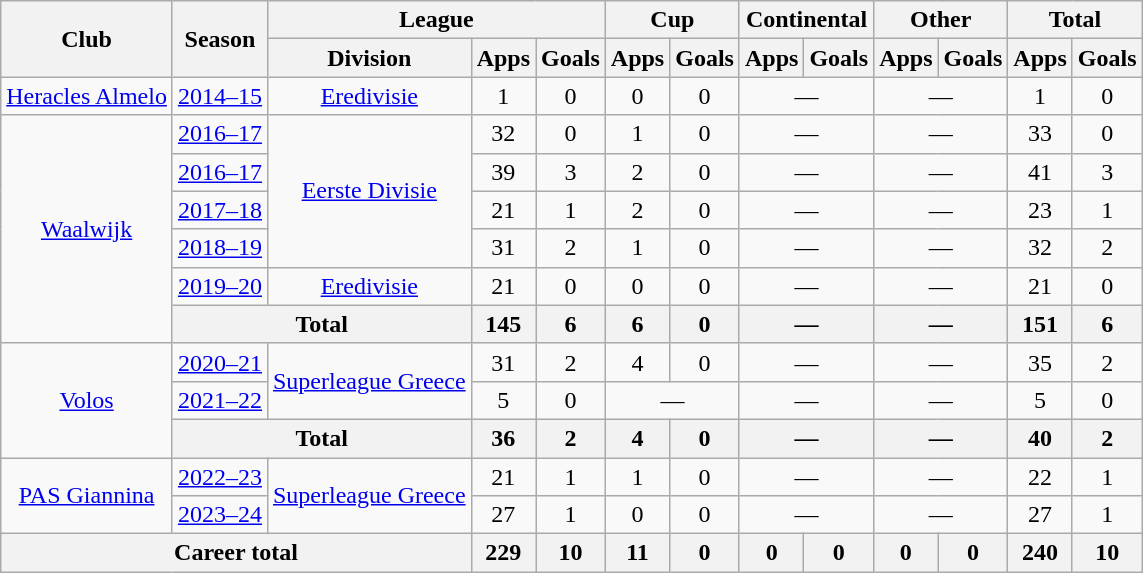<table class="wikitable" style="text-align:center">
<tr>
<th rowspan=2>Club</th>
<th rowspan=2>Season</th>
<th colspan=3>League</th>
<th colspan=2>Cup</th>
<th colspan=2>Continental</th>
<th colspan=2>Other</th>
<th colspan=2>Total</th>
</tr>
<tr>
<th>Division</th>
<th>Apps</th>
<th>Goals</th>
<th>Apps</th>
<th>Goals</th>
<th>Apps</th>
<th>Goals</th>
<th>Apps</th>
<th>Goals</th>
<th>Apps</th>
<th>Goals</th>
</tr>
<tr>
<td><a href='#'>Heracles Almelo</a></td>
<td><a href='#'>2014–15</a></td>
<td><a href='#'>Eredivisie</a></td>
<td>1</td>
<td>0</td>
<td>0</td>
<td>0</td>
<td colspan="2">—</td>
<td colspan="2">—</td>
<td>1</td>
<td>0</td>
</tr>
<tr>
<td rowspan="6"><a href='#'>Waalwijk</a></td>
<td><a href='#'>2016–17</a></td>
<td rowspan="4"><a href='#'>Eerste Divisie</a></td>
<td>32</td>
<td>0</td>
<td>1</td>
<td>0</td>
<td colspan="2">—</td>
<td colspan="2">—</td>
<td>33</td>
<td>0</td>
</tr>
<tr>
<td><a href='#'>2016–17</a></td>
<td>39</td>
<td>3</td>
<td>2</td>
<td>0</td>
<td colspan="2">—</td>
<td colspan="2">—</td>
<td>41</td>
<td>3</td>
</tr>
<tr>
<td><a href='#'>2017–18</a></td>
<td>21</td>
<td>1</td>
<td>2</td>
<td>0</td>
<td colspan="2">—</td>
<td colspan="2">—</td>
<td>23</td>
<td>1</td>
</tr>
<tr>
<td><a href='#'>2018–19</a></td>
<td>31</td>
<td>2</td>
<td>1</td>
<td>0</td>
<td colspan="2">—</td>
<td colspan="2">—</td>
<td>32</td>
<td>2</td>
</tr>
<tr>
<td><a href='#'>2019–20</a></td>
<td><a href='#'>Eredivisie</a></td>
<td>21</td>
<td>0</td>
<td>0</td>
<td>0</td>
<td colspan="2">—</td>
<td colspan="2">—</td>
<td>21</td>
<td>0</td>
</tr>
<tr>
<th colspan="2">Total</th>
<th>145</th>
<th>6</th>
<th>6</th>
<th>0</th>
<th colspan="2">—</th>
<th colspan="2">—</th>
<th>151</th>
<th>6</th>
</tr>
<tr>
<td rowspan="3"><a href='#'>Volos</a></td>
<td><a href='#'>2020–21</a></td>
<td rowspan="2"><a href='#'>Superleague Greece</a></td>
<td>31</td>
<td>2</td>
<td>4</td>
<td>0</td>
<td colspan="2">—</td>
<td colspan="2">—</td>
<td>35</td>
<td>2</td>
</tr>
<tr>
<td><a href='#'>2021–22</a></td>
<td>5</td>
<td>0</td>
<td colspan="2">—</td>
<td colspan="2">—</td>
<td colspan="2">—</td>
<td>5</td>
<td>0</td>
</tr>
<tr>
<th colspan="2">Total</th>
<th>36</th>
<th>2</th>
<th>4</th>
<th>0</th>
<th colspan="2">—</th>
<th colspan="2">—</th>
<th>40</th>
<th>2</th>
</tr>
<tr>
<td rowspan="2"><a href='#'>PAS Giannina</a></td>
<td><a href='#'>2022–23</a></td>
<td rowspan="2"><a href='#'>Superleague Greece</a></td>
<td>21</td>
<td>1</td>
<td>1</td>
<td>0</td>
<td colspan="2">—</td>
<td colspan="2">—</td>
<td>22</td>
<td>1</td>
</tr>
<tr>
<td><a href='#'>2023–24</a></td>
<td>27</td>
<td>1</td>
<td>0</td>
<td>0</td>
<td colspan="2">—</td>
<td colspan="2">—</td>
<td>27</td>
<td>1</td>
</tr>
<tr>
<th colspan="3">Career total</th>
<th>229</th>
<th>10</th>
<th>11</th>
<th>0</th>
<th>0</th>
<th>0</th>
<th>0</th>
<th>0</th>
<th>240</th>
<th>10</th>
</tr>
</table>
